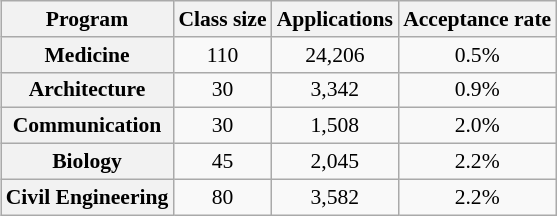<table class="wikitable" style="float:right; font-size:90%; margin:10px; text-align:center; font-size:90%; margin:auto">
<tr>
<th>Program</th>
<th>Class size</th>
<th>Applications</th>
<th>Acceptance rate</th>
</tr>
<tr>
<th>Medicine</th>
<td>110</td>
<td>24,206</td>
<td>0.5%</td>
</tr>
<tr>
<th>Architecture</th>
<td>30</td>
<td>3,342</td>
<td>0.9%</td>
</tr>
<tr>
<th>Communication</th>
<td>30</td>
<td>1,508</td>
<td>2.0%</td>
</tr>
<tr>
<th>Biology</th>
<td>45</td>
<td>2,045</td>
<td>2.2%</td>
</tr>
<tr>
<th>Civil Engineering</th>
<td>80</td>
<td>3,582</td>
<td>2.2%</td>
</tr>
</table>
